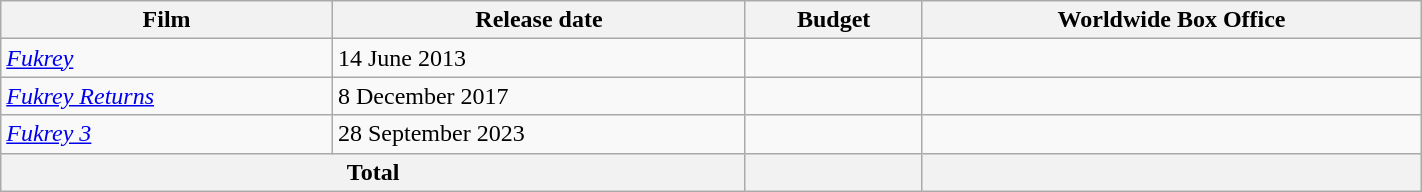<table class="wikitable" style="width:75%;">
<tr>
<th style="text-align:centr;">Film</th>
<th style="text-align:centr;">Release date</th>
<th style="text-align:centr;">Budget</th>
<th style="text-align:centr;">Worldwide Box Office</th>
</tr>
<tr>
<td><em><a href='#'>Fukrey</a></em></td>
<td>14 June 2013</td>
<td></td>
<td></td>
</tr>
<tr>
<td><em><a href='#'>Fukrey Returns</a></em></td>
<td>8 December 2017</td>
<td></td>
<td></td>
</tr>
<tr>
<td><em><a href='#'>Fukrey 3</a></em></td>
<td>28 September 2023</td>
<td></td>
<td></td>
</tr>
<tr>
<th colspan="2">Total</th>
<th></th>
<th></th>
</tr>
</table>
